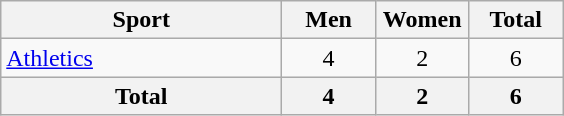<table class="wikitable sortable" style="text-align:center;">
<tr>
<th width=180>Sport</th>
<th width=55>Men</th>
<th width=55>Women</th>
<th width=55>Total</th>
</tr>
<tr>
<td align=left><a href='#'>Athletics</a></td>
<td>4</td>
<td>2</td>
<td>6</td>
</tr>
<tr>
<th>Total</th>
<th>4</th>
<th>2</th>
<th>6</th>
</tr>
</table>
